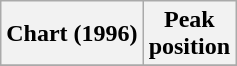<table class="wikitable sortable plainrowheaders">
<tr>
<th>Chart (1996)</th>
<th>Peak<br>position</th>
</tr>
<tr>
</tr>
</table>
